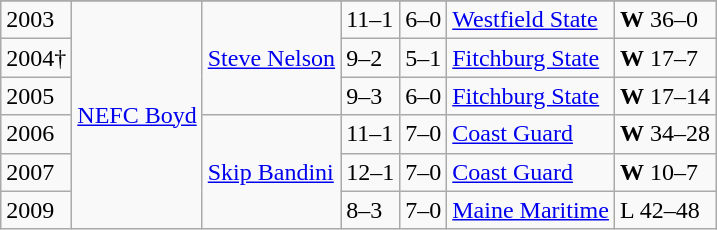<table class="wikitable">
<tr>
</tr>
<tr>
<td>2003</td>
<td rowspan=6><a href='#'>NEFC Boyd</a></td>
<td rowspan=3><a href='#'>Steve Nelson</a></td>
<td>11–1</td>
<td>6–0</td>
<td><a href='#'>Westfield State</a></td>
<td><strong>W</strong> 36–0</td>
</tr>
<tr>
<td>2004†</td>
<td>9–2</td>
<td>5–1</td>
<td><a href='#'>Fitchburg State</a></td>
<td><strong>W</strong> 17–7</td>
</tr>
<tr>
<td>2005</td>
<td>9–3</td>
<td>6–0</td>
<td><a href='#'>Fitchburg State</a></td>
<td><strong>W</strong> 17–14</td>
</tr>
<tr>
<td>2006</td>
<td rowspan=3><a href='#'>Skip Bandini</a></td>
<td>11–1</td>
<td>7–0</td>
<td><a href='#'>Coast Guard</a></td>
<td><strong>W</strong> 34–28</td>
</tr>
<tr>
<td>2007</td>
<td>12–1</td>
<td>7–0</td>
<td><a href='#'>Coast Guard</a></td>
<td><strong>W</strong> 10–7</td>
</tr>
<tr>
<td>2009</td>
<td>8–3</td>
<td>7–0</td>
<td><a href='#'>Maine Maritime</a></td>
<td>L 42–48</td>
</tr>
</table>
